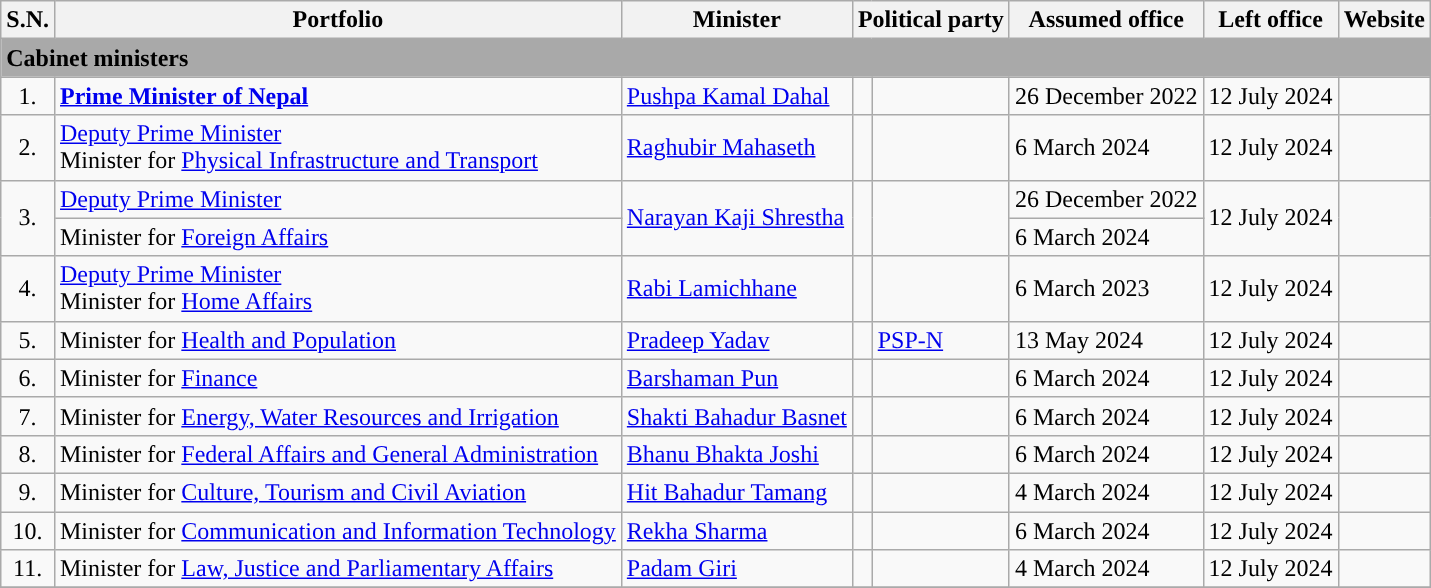<table class="wikitable">
<tr>
<th>S.N.</th>
<th>Portfolio</th>
<th>Minister</th>
<th colspan="2">Political party</th>
<th>Assumed office</th>
<th>Left office</th>
<th>Website</th>
</tr>
<tr>
<td colspan="8" bgcolor="darkgrey"><strong>Cabinet ministers</strong></td>
</tr>
<tr>
<td style="text-align:center;">1.</td>
<td><strong><a href='#'>Prime Minister of Nepal</a></strong></td>
<td><a href='#'>Pushpa Kamal Dahal</a></td>
<td></td>
<td></td>
<td>26 December 2022</td>
<td>12 July 2024</td>
<td></td>
</tr>
<tr>
<td style="text-align:center;">2.</td>
<td><a href='#'>Deputy Prime Minister</a><br>Minister for <a href='#'>Physical Infrastructure and Transport</a></td>
<td><a href='#'>Raghubir Mahaseth</a></td>
<td></td>
<td></td>
<td>6 March 2024</td>
<td>12 July 2024</td>
<td></td>
</tr>
<tr>
<td rowspan="2" style="text-align:center;">3.</td>
<td><a href='#'>Deputy Prime Minister</a></td>
<td rowspan="2"><a href='#'>Narayan Kaji Shrestha</a></td>
<td rowspan="2"></td>
<td rowspan="2"></td>
<td>26 December 2022</td>
<td rowspan="2">12 July 2024</td>
<td rowspan="2"></td>
</tr>
<tr>
<td>Minister for <a href='#'>Foreign Affairs</a></td>
<td>6 March 2024</td>
</tr>
<tr>
<td style="text-align:center;">4.</td>
<td><a href='#'>Deputy Prime Minister</a><br>Minister for <a href='#'>Home Affairs</a></td>
<td><a href='#'>Rabi Lamichhane</a></td>
<td></td>
<td></td>
<td>6 March 2023</td>
<td>12 July 2024</td>
<td></td>
</tr>
<tr>
<td style="text-align:center;">5.</td>
<td>Minister for <a href='#'>Health and Population</a></td>
<td><a href='#'>Pradeep Yadav</a></td>
<td></td>
<td><a href='#'>PSP-N</a></td>
<td>13 May 2024</td>
<td>12 July 2024</td>
<td></td>
</tr>
<tr>
<td style="text-align:center;">6.</td>
<td>Minister for <a href='#'>Finance</a></td>
<td><a href='#'>Barshaman Pun</a></td>
<td></td>
<td></td>
<td>6 March 2024</td>
<td>12 July 2024</td>
<td></td>
</tr>
<tr>
<td style="text-align:center;">7.</td>
<td>Minister for <a href='#'>Energy, Water Resources and Irrigation</a></td>
<td><a href='#'>Shakti Bahadur Basnet</a></td>
<td></td>
<td></td>
<td>6 March 2024</td>
<td>12 July 2024</td>
<td> </td>
</tr>
<tr>
<td style="text-align:center;">8.</td>
<td>Minister for <a href='#'>Federal Affairs and General Administration</a></td>
<td><a href='#'>Bhanu Bhakta Joshi</a></td>
<td></td>
<td></td>
<td>6 March 2024</td>
<td>12 July 2024</td>
<td></td>
</tr>
<tr>
<td style="text-align:center;">9.</td>
<td>Minister for <a href='#'>Culture, Tourism and Civil Aviation</a></td>
<td><a href='#'>Hit Bahadur Tamang</a></td>
<td></td>
<td></td>
<td>4 March 2024</td>
<td>12 July 2024</td>
<td></td>
</tr>
<tr>
<td style="text-align:center;">10.</td>
<td>Minister for <a href='#'>Communication and Information Technology</a></td>
<td><a href='#'>Rekha Sharma</a></td>
<td></td>
<td></td>
<td>6 March 2024</td>
<td>12 July 2024</td>
<td></td>
</tr>
<tr>
<td style="text-align:center;">11.</td>
<td>Minister for <a href='#'>Law, Justice and Parliamentary Affairs</a></td>
<td><a href='#'>Padam Giri</a></td>
<td></td>
<td></td>
<td>4 March 2024</td>
<td>12 July 2024</td>
<td></td>
</tr>
<tr>
</tr>
</table>
